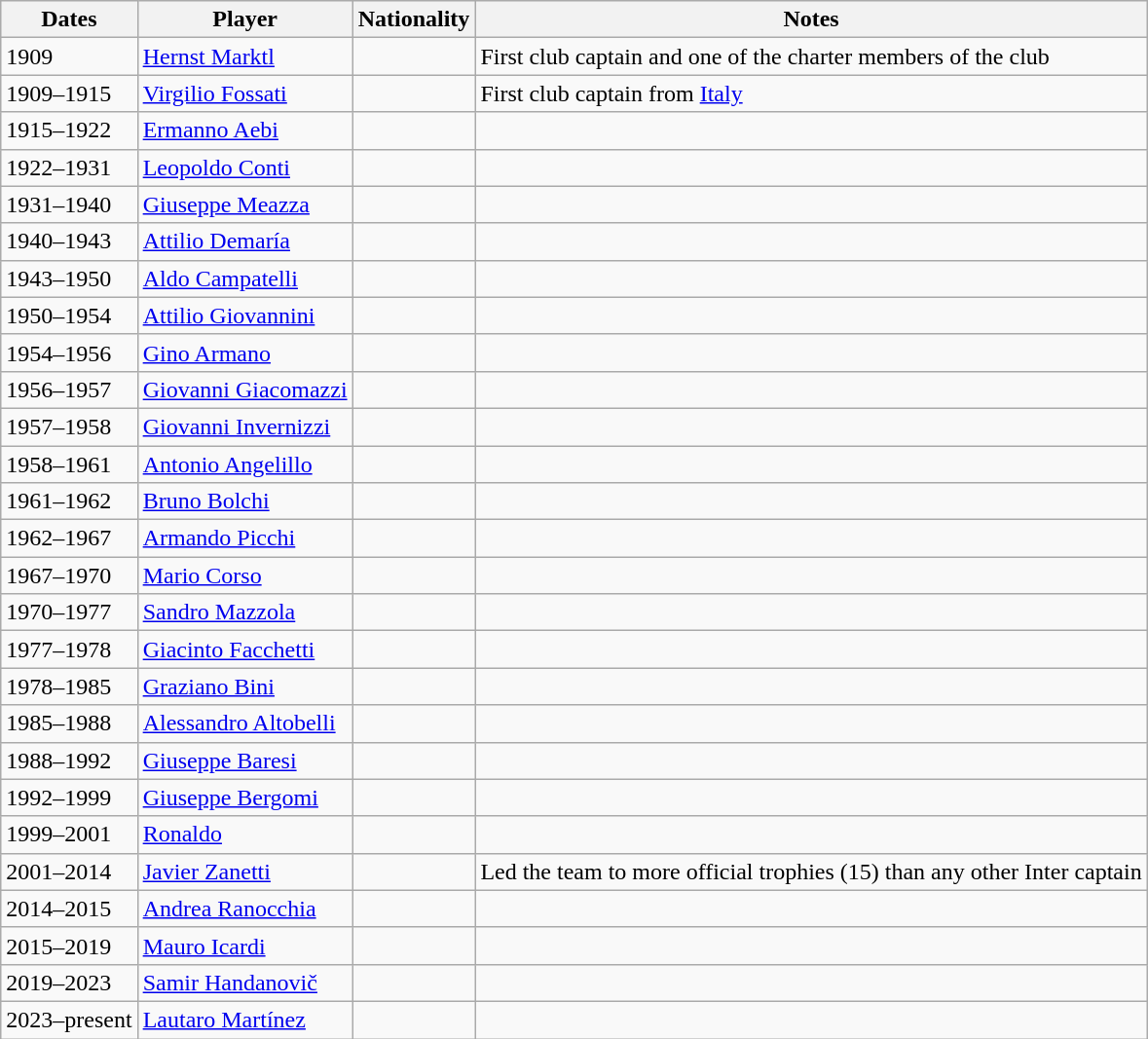<table class="wikitable plainrowheaders sortable">
<tr>
<th scope="col">Dates</th>
<th scope="col">Player</th>
<th scope="col">Nationality</th>
<th scope="col" class="unsortable">Notes</th>
</tr>
<tr>
<td>1909</td>
<td scope="row"><a href='#'>Hernst Marktl</a></td>
<td align="center"></td>
<td>First club captain and one of the charter members of the club</td>
</tr>
<tr>
<td>1909–1915</td>
<td scope="row"><a href='#'>Virgilio Fossati</a></td>
<td align="center"></td>
<td>First club captain from <a href='#'>Italy</a></td>
</tr>
<tr>
<td>1915–1922</td>
<td scope="row"><a href='#'>Ermanno Aebi</a></td>
<td align="center"> </td>
<td></td>
</tr>
<tr>
<td>1922–1931</td>
<td scope="row"><a href='#'>Leopoldo Conti</a></td>
<td align="center"></td>
<td></td>
</tr>
<tr>
<td>1931–1940</td>
<td scope="row"><a href='#'>Giuseppe Meazza</a></td>
<td align="center"></td>
<td></td>
</tr>
<tr>
<td>1940–1943</td>
<td scope="row"><a href='#'>Attilio Demaría</a></td>
<td align="center"> </td>
<td></td>
</tr>
<tr>
<td>1943–1950</td>
<td scope="row"><a href='#'>Aldo Campatelli</a></td>
<td align="center"></td>
<td></td>
</tr>
<tr>
<td>1950–1954</td>
<td scope="row"><a href='#'>Attilio Giovannini</a></td>
<td align="center"></td>
<td></td>
</tr>
<tr>
<td>1954–1956</td>
<td scope="row"><a href='#'>Gino Armano</a></td>
<td align="center"></td>
<td></td>
</tr>
<tr>
<td>1956–1957</td>
<td scope="row"><a href='#'>Giovanni Giacomazzi</a></td>
<td align="center"></td>
<td></td>
</tr>
<tr>
<td>1957–1958</td>
<td scope="row"><a href='#'>Giovanni Invernizzi</a></td>
<td align="center"></td>
<td></td>
</tr>
<tr>
<td>1958–1961</td>
<td scope="row"><a href='#'>Antonio Angelillo</a></td>
<td align="center"> </td>
<td></td>
</tr>
<tr>
<td>1961–1962</td>
<td scope="row"><a href='#'>Bruno Bolchi</a></td>
<td align="center"></td>
<td></td>
</tr>
<tr>
<td>1962–1967</td>
<td scope="row"><a href='#'>Armando Picchi</a></td>
<td align="center"></td>
<td></td>
</tr>
<tr>
<td>1967–1970</td>
<td scope="row"><a href='#'>Mario Corso</a></td>
<td align="center"></td>
<td></td>
</tr>
<tr>
<td>1970–1977</td>
<td scope="row"><a href='#'>Sandro Mazzola</a></td>
<td align="center"></td>
<td></td>
</tr>
<tr>
<td>1977–1978</td>
<td scope="row"><a href='#'>Giacinto Facchetti</a></td>
<td align="center"></td>
<td></td>
</tr>
<tr>
<td>1978–1985</td>
<td scope="row"><a href='#'>Graziano Bini</a></td>
<td align="center"></td>
<td></td>
</tr>
<tr>
<td>1985–1988</td>
<td scope="row"><a href='#'>Alessandro Altobelli</a></td>
<td align="center"></td>
<td></td>
</tr>
<tr>
<td>1988–1992</td>
<td scope="row"><a href='#'>Giuseppe Baresi</a></td>
<td align="center"></td>
<td></td>
</tr>
<tr>
<td>1992–1999</td>
<td scope="row"><a href='#'>Giuseppe Bergomi</a></td>
<td align="center"></td>
<td></td>
</tr>
<tr>
<td>1999–2001</td>
<td scope="row"><a href='#'>Ronaldo</a></td>
<td align="center"></td>
<td></td>
</tr>
<tr>
<td>2001–2014</td>
<td scope="row"><a href='#'>Javier Zanetti</a></td>
<td align="center"></td>
<td>Led the team to more official trophies (15) than any other Inter captain</td>
</tr>
<tr>
<td>2014–2015</td>
<td scope="row"><a href='#'>Andrea Ranocchia</a></td>
<td align="center"></td>
<td></td>
</tr>
<tr>
<td>2015–2019</td>
<td scope="row"><a href='#'>Mauro Icardi</a></td>
<td align="center"></td>
<td></td>
</tr>
<tr>
<td>2019–2023</td>
<td scope="row"><a href='#'>Samir Handanovič</a></td>
<td align="center"></td>
<td></td>
</tr>
<tr>
<td>2023–present</td>
<td scope="row"><a href='#'>Lautaro Martínez</a></td>
<td align="center"></td>
<td></td>
</tr>
</table>
